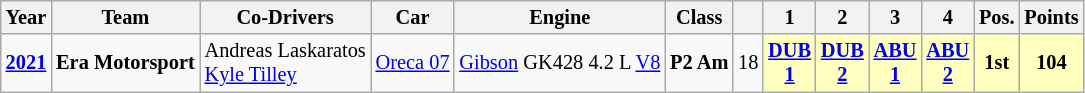<table class="wikitable" style="text-align:center; font-size:85%">
<tr>
<th>Year</th>
<th>Team</th>
<th>Co-Drivers</th>
<th>Car</th>
<th>Engine</th>
<th>Class</th>
<th></th>
<th>1</th>
<th>2</th>
<th>3</th>
<th>4</th>
<th>Pos.</th>
<th>Points</th>
</tr>
<tr>
<td><a href='#'><strong>2021</strong></a></td>
<td align="left"><strong> Era Motorsport</strong></td>
<td align="left"> Andreas Laskaratos<br> <a href='#'>Kyle Tilley</a></td>
<td align="left"><a href='#'>Oreca 07</a></td>
<td align="left"><a href='#'>Gibson</a> GK428 4.2 L <a href='#'>V8</a></td>
<td align="center"><strong><span>P2 Am</span></strong></td>
<td align="center">18</td>
<td style="background:#FFFFBF;"><strong><a href='#'>DUB<br>1</a></strong><br></td>
<td style="background:#FFFFBF;"><strong><a href='#'>DUB<br>2</a></strong><br></td>
<td style="background:#FFFFBF;"><strong><a href='#'>ABU<br>1</a></strong><br></td>
<td style="background:#FFFFBF;"><strong><a href='#'>ABU<br>2</a></strong><br></td>
<th style="background:#FFFFBF;">1st</th>
<th style="background:#FFFFBF;">104</th>
</tr>
</table>
